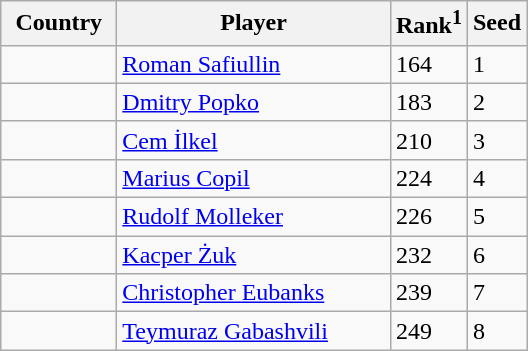<table class="sortable wikitable">
<tr>
<th width="70">Country</th>
<th width="175">Player</th>
<th>Rank<sup>1</sup></th>
<th>Seed</th>
</tr>
<tr>
<td></td>
<td><a href='#'>Roman Safiullin</a></td>
<td>164</td>
<td>1</td>
</tr>
<tr>
<td></td>
<td><a href='#'>Dmitry Popko</a></td>
<td>183</td>
<td>2</td>
</tr>
<tr>
<td></td>
<td><a href='#'>Cem İlkel</a></td>
<td>210</td>
<td>3</td>
</tr>
<tr>
<td></td>
<td><a href='#'>Marius Copil</a></td>
<td>224</td>
<td>4</td>
</tr>
<tr>
<td></td>
<td><a href='#'>Rudolf Molleker</a></td>
<td>226</td>
<td>5</td>
</tr>
<tr>
<td></td>
<td><a href='#'>Kacper Żuk</a></td>
<td>232</td>
<td>6</td>
</tr>
<tr>
<td></td>
<td><a href='#'>Christopher Eubanks</a></td>
<td>239</td>
<td>7</td>
</tr>
<tr>
<td></td>
<td><a href='#'>Teymuraz Gabashvili</a></td>
<td>249</td>
<td>8</td>
</tr>
</table>
